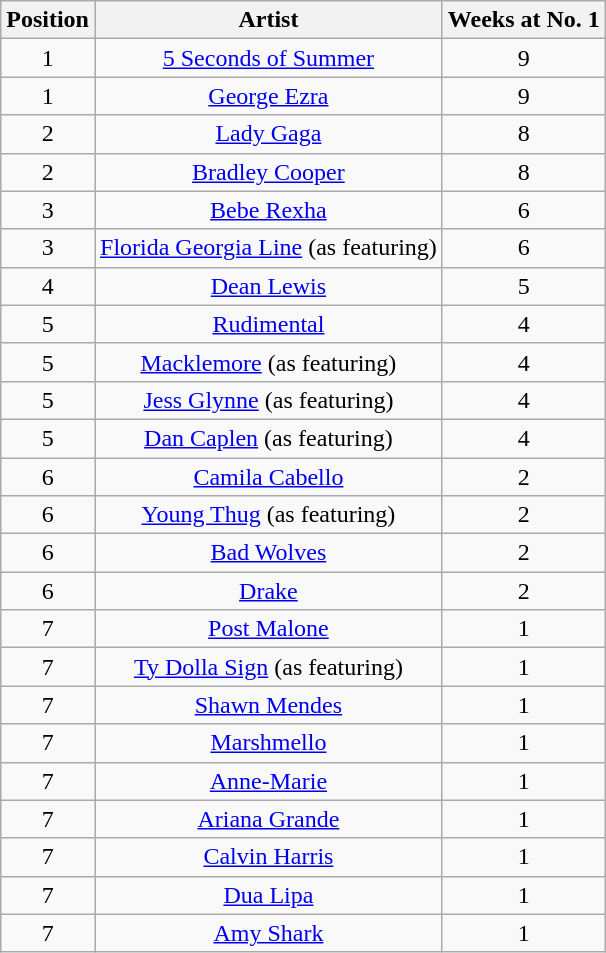<table class="wikitable">
<tr>
<th style="text-align: center;">Position</th>
<th style="text-align: center;">Artist</th>
<th style="text-align: center;">Weeks at No. 1</th>
</tr>
<tr>
<td style="text-align: center;">1</td>
<td style="text-align: center;"><a href='#'>5 Seconds of Summer</a></td>
<td style="text-align: center;">9</td>
</tr>
<tr>
<td style="text-align: center;">1</td>
<td style="text-align: center;"><a href='#'>George Ezra</a></td>
<td style="text-align: center;">9</td>
</tr>
<tr>
<td style="text-align: center;">2</td>
<td style="text-align: center;"><a href='#'>Lady Gaga</a></td>
<td style="text-align: center;">8</td>
</tr>
<tr>
<td style="text-align: center;">2</td>
<td style="text-align: center;"><a href='#'>Bradley Cooper</a></td>
<td style="text-align: center;">8</td>
</tr>
<tr>
<td style="text-align: center;">3</td>
<td style="text-align: center;"><a href='#'>Bebe Rexha</a></td>
<td style="text-align: center;">6</td>
</tr>
<tr>
<td style="text-align: center;">3</td>
<td style="text-align: center;"><a href='#'>Florida Georgia Line</a> (as featuring)</td>
<td style="text-align: center;">6</td>
</tr>
<tr>
<td style="text-align: center;">4</td>
<td style="text-align: center;"><a href='#'>Dean Lewis</a></td>
<td style="text-align: center;">5</td>
</tr>
<tr>
<td style="text-align: center;">5</td>
<td style="text-align: center;"><a href='#'>Rudimental</a></td>
<td style="text-align: center;">4</td>
</tr>
<tr>
<td style="text-align: center;">5</td>
<td style="text-align: center;"><a href='#'>Macklemore</a> (as featuring)</td>
<td style="text-align: center;">4</td>
</tr>
<tr>
<td style="text-align: center;">5</td>
<td style="text-align: center;"><a href='#'>Jess Glynne</a> (as featuring)</td>
<td style="text-align: center;">4</td>
</tr>
<tr>
<td style="text-align: center;">5</td>
<td style="text-align: center;"><a href='#'>Dan Caplen</a> (as featuring)</td>
<td style="text-align: center;">4</td>
</tr>
<tr>
<td style="text-align: center;">6</td>
<td style="text-align: center;"><a href='#'>Camila Cabello</a></td>
<td style="text-align: center;">2</td>
</tr>
<tr>
<td style="text-align: center;">6</td>
<td style="text-align: center;"><a href='#'>Young Thug</a> (as featuring)</td>
<td style="text-align: center;">2</td>
</tr>
<tr>
<td style="text-align: center;">6</td>
<td style="text-align: center;"><a href='#'>Bad Wolves</a></td>
<td style="text-align: center;">2</td>
</tr>
<tr>
<td style="text-align: center;">6</td>
<td style="text-align: center;"><a href='#'>Drake</a></td>
<td style="text-align: center;">2</td>
</tr>
<tr>
<td style="text-align: center;">7</td>
<td style="text-align: center;"><a href='#'>Post Malone</a></td>
<td style="text-align: center;">1</td>
</tr>
<tr>
<td style="text-align: center;">7</td>
<td style="text-align: center;"><a href='#'>Ty Dolla Sign</a> (as featuring)</td>
<td style="text-align: center;">1</td>
</tr>
<tr>
<td style="text-align: center;">7</td>
<td style="text-align: center;"><a href='#'>Shawn Mendes</a></td>
<td style="text-align: center;">1</td>
</tr>
<tr>
<td style="text-align: center;">7</td>
<td style="text-align: center;"><a href='#'>Marshmello</a></td>
<td style="text-align: center;">1</td>
</tr>
<tr>
<td style="text-align: center;">7</td>
<td style="text-align: center;"><a href='#'>Anne-Marie</a></td>
<td style="text-align: center;">1</td>
</tr>
<tr>
<td style="text-align: center;">7</td>
<td style="text-align: center;"><a href='#'>Ariana Grande</a></td>
<td style="text-align: center;">1</td>
</tr>
<tr>
<td style="text-align: center;">7</td>
<td style="text-align: center;"><a href='#'>Calvin Harris</a></td>
<td style="text-align: center;">1</td>
</tr>
<tr>
<td style="text-align: center;">7</td>
<td style="text-align: center;"><a href='#'>Dua Lipa</a></td>
<td style="text-align: center;">1</td>
</tr>
<tr>
<td style="text-align: center;">7</td>
<td style="text-align: center;"><a href='#'>Amy Shark</a></td>
<td style="text-align: center;">1</td>
</tr>
</table>
